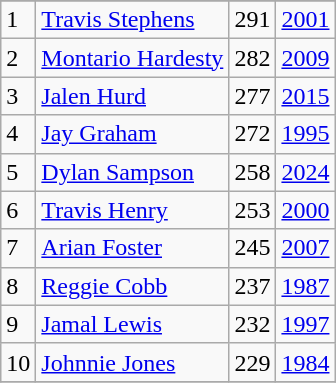<table class="wikitable">
<tr>
</tr>
<tr>
<td>1</td>
<td><a href='#'>Travis Stephens</a></td>
<td>291</td>
<td><a href='#'>2001</a></td>
</tr>
<tr>
<td>2</td>
<td><a href='#'>Montario Hardesty</a></td>
<td>282</td>
<td><a href='#'>2009</a></td>
</tr>
<tr>
<td>3</td>
<td><a href='#'>Jalen Hurd</a></td>
<td>277</td>
<td><a href='#'>2015</a></td>
</tr>
<tr>
<td>4</td>
<td><a href='#'>Jay Graham</a></td>
<td>272</td>
<td><a href='#'>1995</a></td>
</tr>
<tr>
<td>5</td>
<td><a href='#'>Dylan Sampson</a></td>
<td>258</td>
<td><a href='#'>2024</a></td>
</tr>
<tr>
<td>6</td>
<td><a href='#'>Travis Henry</a></td>
<td>253</td>
<td><a href='#'>2000</a></td>
</tr>
<tr>
<td>7</td>
<td><a href='#'>Arian Foster</a></td>
<td>245</td>
<td><a href='#'>2007</a></td>
</tr>
<tr>
<td>8</td>
<td><a href='#'>Reggie Cobb</a></td>
<td>237</td>
<td><a href='#'>1987</a></td>
</tr>
<tr>
<td>9</td>
<td><a href='#'>Jamal Lewis</a></td>
<td>232</td>
<td><a href='#'>1997</a></td>
</tr>
<tr>
<td>10</td>
<td><a href='#'>Johnnie Jones</a></td>
<td>229</td>
<td><a href='#'>1984</a></td>
</tr>
<tr>
</tr>
</table>
